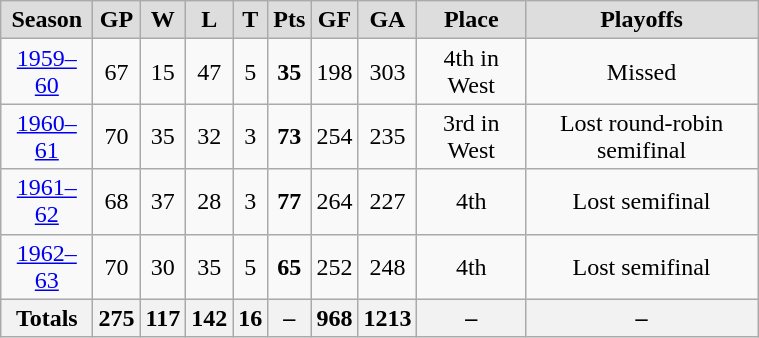<table class="wikitable" width=40%>
<tr style="font-weight:bold; background-color:#dddddd;" align="center" |>
<td>Season</td>
<td>GP</td>
<td>W</td>
<td>L</td>
<td>T</td>
<td>Pts</td>
<td>GF</td>
<td>GA</td>
<td>Place</td>
<td>Playoffs</td>
</tr>
<tr align="center">
<td><a href='#'>1959–60</a></td>
<td>67</td>
<td>15</td>
<td>47</td>
<td>5</td>
<td><strong>35</strong></td>
<td>198</td>
<td>303</td>
<td>4th in West</td>
<td>Missed</td>
</tr>
<tr align="center">
<td><a href='#'>1960–61</a></td>
<td>70</td>
<td>35</td>
<td>32</td>
<td>3</td>
<td><strong>73</strong></td>
<td>254</td>
<td>235</td>
<td>3rd in West</td>
<td>Lost round-robin semifinal</td>
</tr>
<tr align="center">
<td><a href='#'>1961–62</a></td>
<td>68</td>
<td>37</td>
<td>28</td>
<td>3</td>
<td><strong>77</strong></td>
<td>264</td>
<td>227</td>
<td>4th</td>
<td>Lost semifinal</td>
</tr>
<tr align="center">
<td><a href='#'>1962–63</a></td>
<td>70</td>
<td>30</td>
<td>35</td>
<td>5</td>
<td><strong>65</strong></td>
<td>252</td>
<td>248</td>
<td>4th</td>
<td>Lost semifinal</td>
</tr>
<tr align="center">
<th>Totals</th>
<th>275</th>
<th>117</th>
<th>142</th>
<th>16</th>
<th>–</th>
<th>968</th>
<th>1213</th>
<th>–</th>
<th>–</th>
</tr>
</table>
